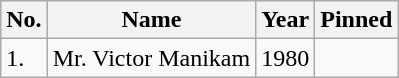<table class="wikitable">
<tr>
<th>No.</th>
<th>Name</th>
<th>Year</th>
<th>Pinned</th>
</tr>
<tr>
<td>1.</td>
<td>Mr. Victor Manikam</td>
<td>1980</td>
<td></td>
</tr>
</table>
